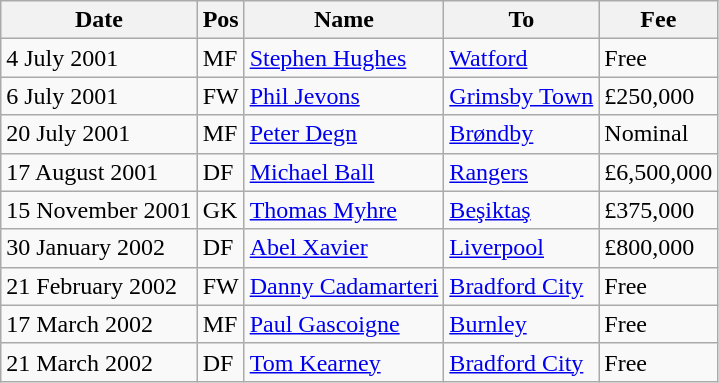<table class="wikitable">
<tr>
<th>Date</th>
<th>Pos</th>
<th>Name</th>
<th>To</th>
<th>Fee</th>
</tr>
<tr>
<td>4 July 2001</td>
<td>MF</td>
<td><a href='#'>Stephen Hughes</a></td>
<td><a href='#'>Watford</a></td>
<td>Free</td>
</tr>
<tr>
<td>6 July 2001</td>
<td>FW</td>
<td><a href='#'>Phil Jevons</a></td>
<td><a href='#'>Grimsby Town</a></td>
<td>£250,000</td>
</tr>
<tr>
<td>20 July 2001</td>
<td>MF</td>
<td><a href='#'>Peter Degn</a></td>
<td><a href='#'>Brøndby</a></td>
<td>Nominal</td>
</tr>
<tr>
<td>17 August 2001</td>
<td>DF</td>
<td><a href='#'>Michael Ball</a></td>
<td><a href='#'>Rangers</a></td>
<td>£6,500,000</td>
</tr>
<tr>
<td>15 November 2001</td>
<td>GK</td>
<td><a href='#'>Thomas Myhre</a></td>
<td><a href='#'>Beşiktaş</a></td>
<td>£375,000</td>
</tr>
<tr>
<td>30 January 2002</td>
<td>DF</td>
<td><a href='#'>Abel Xavier</a></td>
<td><a href='#'>Liverpool</a></td>
<td>£800,000</td>
</tr>
<tr>
<td>21 February 2002</td>
<td>FW</td>
<td><a href='#'>Danny Cadamarteri</a></td>
<td><a href='#'>Bradford City</a></td>
<td>Free</td>
</tr>
<tr>
<td>17 March 2002</td>
<td>MF</td>
<td><a href='#'>Paul Gascoigne</a></td>
<td><a href='#'>Burnley</a></td>
<td>Free</td>
</tr>
<tr>
<td>21 March 2002</td>
<td>DF</td>
<td><a href='#'>Tom Kearney</a></td>
<td><a href='#'>Bradford City</a></td>
<td>Free</td>
</tr>
</table>
